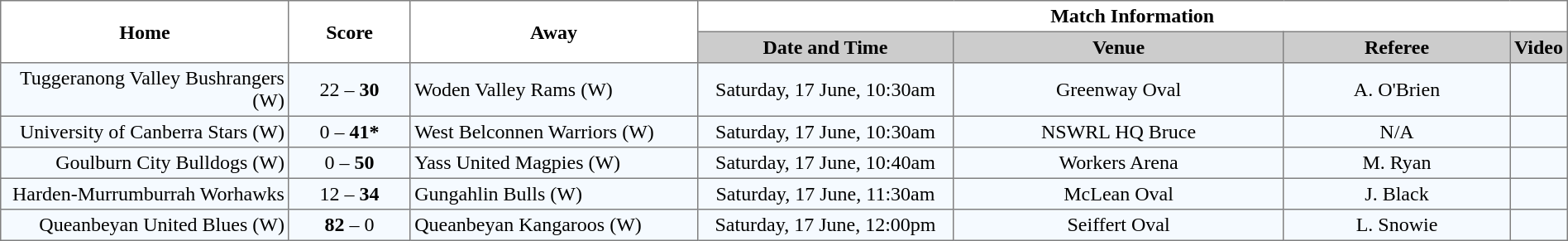<table border="1" cellpadding="3" cellspacing="0" width="100%" style="border-collapse:collapse;  text-align:center;">
<tr>
<th rowspan="2" width="19%">Home</th>
<th rowspan="2" width="8%">Score</th>
<th rowspan="2" width="19%">Away</th>
<th colspan="4">Match Information</th>
</tr>
<tr style="background:#CCCCCC">
<th width="17%">Date and Time</th>
<th width="22%">Venue</th>
<th width="50%">Referee</th>
<th>Video</th>
</tr>
<tr style="text-align:center; background:#f5faff;">
<td align="right">Tuggeranong Valley Bushrangers (W) </td>
<td>22 – <strong>30</strong></td>
<td align="left"> Woden Valley Rams (W)</td>
<td>Saturday, 17 June, 10:30am</td>
<td>Greenway Oval</td>
<td>A. O'Brien</td>
<td></td>
</tr>
<tr style="text-align:center; background:#f5faff;">
<td align="right">University of Canberra Stars (W) </td>
<td>0 – <strong>41*</strong></td>
<td align="left"> West Belconnen Warriors (W)</td>
<td>Saturday, 17 June, 10:30am</td>
<td>NSWRL HQ Bruce</td>
<td>N/A</td>
<td></td>
</tr>
<tr style="text-align:center; background:#f5faff;">
<td align="right">Goulburn City Bulldogs (W) </td>
<td>0 – <strong>50</strong></td>
<td align="left"> Yass United Magpies (W)</td>
<td>Saturday, 17 June, 10:40am</td>
<td>Workers Arena</td>
<td>M. Ryan</td>
<td></td>
</tr>
<tr style="text-align:center; background:#f5faff;">
<td align="right">Harden-Murrumburrah Worhawks </td>
<td>12 – <strong>34</strong></td>
<td align="left"> Gungahlin Bulls (W)</td>
<td>Saturday, 17 June, 11:30am</td>
<td>McLean Oval</td>
<td>J. Black</td>
<td></td>
</tr>
<tr style="text-align:center; background:#f5faff;">
<td align="right">Queanbeyan United Blues (W) </td>
<td><strong>82</strong> – 0</td>
<td align="left"> Queanbeyan Kangaroos (W)</td>
<td>Saturday, 17 June, 12:00pm</td>
<td>Seiffert Oval</td>
<td>L. Snowie</td>
<td></td>
</tr>
</table>
